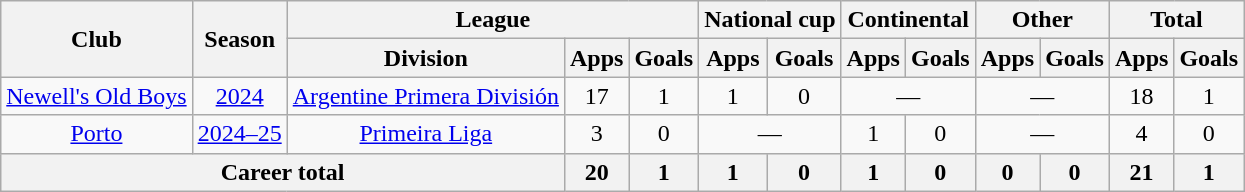<table class="wikitable" style="text-align:center">
<tr>
<th rowspan="2">Club</th>
<th rowspan="2">Season</th>
<th colspan="3">League</th>
<th colspan="2">National cup</th>
<th colspan="2">Continental</th>
<th colspan="2">Other</th>
<th colspan="2">Total</th>
</tr>
<tr>
<th>Division</th>
<th>Apps</th>
<th>Goals</th>
<th>Apps</th>
<th>Goals</th>
<th>Apps</th>
<th>Goals</th>
<th>Apps</th>
<th>Goals</th>
<th>Apps</th>
<th>Goals</th>
</tr>
<tr>
<td><a href='#'>Newell's Old Boys</a></td>
<td><a href='#'>2024</a></td>
<td><a href='#'>Argentine Primera División</a></td>
<td>17</td>
<td>1</td>
<td>1</td>
<td>0</td>
<td colspan="2">—</td>
<td colspan="2">—</td>
<td>18</td>
<td>1</td>
</tr>
<tr>
<td><a href='#'>Porto</a></td>
<td><a href='#'>2024–25</a></td>
<td><a href='#'>Primeira Liga</a></td>
<td>3</td>
<td>0</td>
<td colspan="2">—</td>
<td>1</td>
<td>0</td>
<td colspan="2">—</td>
<td>4</td>
<td>0</td>
</tr>
<tr>
<th colspan="3">Career total</th>
<th>20</th>
<th>1</th>
<th>1</th>
<th>0</th>
<th>1</th>
<th>0</th>
<th>0</th>
<th>0</th>
<th>21</th>
<th>1</th>
</tr>
</table>
